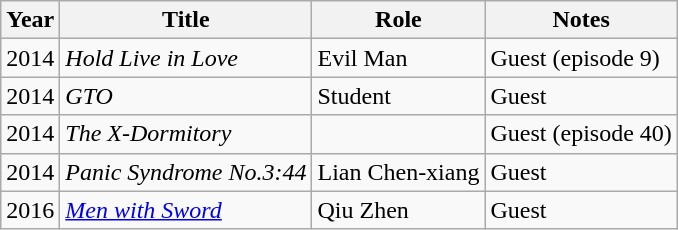<table class="wikitable sortable">
<tr>
<th>Year</th>
<th>Title</th>
<th>Role</th>
<th class="unsortable">Notes</th>
</tr>
<tr>
<td>2014</td>
<td><em>Hold Live in Love</em></td>
<td>Evil Man</td>
<td>Guest (episode 9)</td>
</tr>
<tr>
<td>2014</td>
<td><em>GTO</em></td>
<td>Student</td>
<td>Guest</td>
</tr>
<tr>
<td>2014</td>
<td><em>The X-Dormitory</em></td>
<td></td>
<td>Guest (episode 40)</td>
</tr>
<tr>
<td>2014</td>
<td><em>Panic Syndrome No.3:44</em></td>
<td>Lian Chen-xiang</td>
<td>Guest</td>
</tr>
<tr>
<td>2016</td>
<td><em><a href='#'>Men with Sword</a></em></td>
<td>Qiu Zhen</td>
<td>Guest</td>
</tr>
</table>
